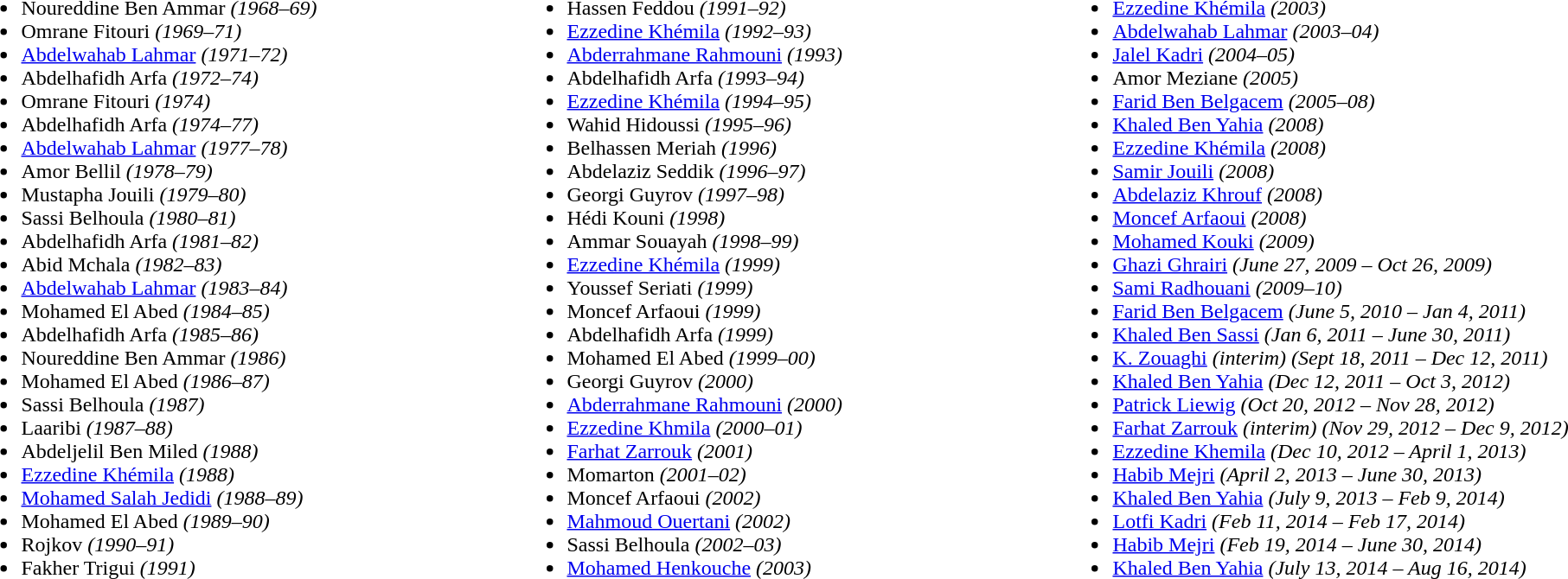<table width="100%">
<tr>
<td valign="top" width="33%"><br><ul><li>Noureddine Ben Ammar <em>(1968–69)</em></li><li>Omrane Fitouri <em>(1969–71)</em></li><li> <a href='#'>Abdelwahab Lahmar</a> <em>(1971–72)</em></li><li>Abdelhafidh Arfa <em>(1972–74)</em></li><li>Omrane Fitouri <em>(1974)</em></li><li>Abdelhafidh Arfa <em>(1974–77)</em></li><li> <a href='#'>Abdelwahab Lahmar</a> <em>(1977–78)</em></li><li>Amor Bellil <em>(1978–79)</em></li><li>Mustapha Jouili <em>(1979–80)</em></li><li>Sassi Belhoula <em>(1980–81)</em></li><li>Abdelhafidh Arfa <em>(1981–82)</em></li><li>Abid Mchala <em>(1982–83)</em></li><li> <a href='#'>Abdelwahab Lahmar</a> <em>(1983–84)</em></li><li>Mohamed El Abed <em>(1984–85)</em></li><li>Abdelhafidh Arfa <em>(1985–86)</em></li><li>Noureddine Ben Ammar <em>(1986)</em></li><li>Mohamed El Abed <em>(1986–87)</em></li><li>Sassi Belhoula <em>(1987)</em></li><li>Laaribi <em>(1987–88)</em></li><li>Abdeljelil Ben Miled <em>(1988)</em></li><li> <a href='#'>Ezzedine Khémila</a> <em>(1988)</em></li><li> <a href='#'>Mohamed Salah Jedidi</a> <em>(1988–89)</em></li><li>Mohamed El Abed <em>(1989–90)</em></li><li>Rojkov <em>(1990–91)</em></li><li>Fakher Trigui <em>(1991)</em></li></ul></td>
<td valign="top" width="33%"><br><ul><li>Hassen Feddou <em>(1991–92)</em></li><li> <a href='#'>Ezzedine Khémila</a> <em>(1992–93)</em></li><li> <a href='#'>Abderrahmane Rahmouni</a> <em>(1993)</em></li><li>Abdelhafidh Arfa <em>(1993–94)</em></li><li> <a href='#'>Ezzedine Khémila</a> <em>(1994–95)</em></li><li>Wahid Hidoussi <em>(1995–96)</em></li><li>Belhassen Meriah <em>(1996)</em></li><li>Abdelaziz Seddik <em>(1996–97)</em></li><li>Georgi Guyrov <em>(1997–98)</em></li><li>Hédi Kouni <em>(1998)</em></li><li>Ammar Souayah <em>(1998–99)</em></li><li> <a href='#'>Ezzedine Khémila</a> <em>(1999)</em></li><li>Youssef Seriati <em>(1999)</em></li><li>Moncef Arfaoui <em>(1999)</em></li><li>Abdelhafidh Arfa <em>(1999)</em></li><li>Mohamed El Abed <em>(1999–00)</em></li><li>Georgi Guyrov <em>(2000)</em></li><li> <a href='#'>Abderrahmane Rahmouni</a> <em>(2000)</em></li><li> <a href='#'>Ezzedine Khmila</a> <em>(2000–01)</em></li><li> <a href='#'>Farhat Zarrouk</a> <em>(2001)</em></li><li>Momarton <em>(2001–02)</em></li><li>Moncef Arfaoui <em>(2002)</em></li><li> <a href='#'>Mahmoud Ouertani</a> <em>(2002)</em></li><li>Sassi Belhoula <em>(2002–03)</em></li><li> <a href='#'>Mohamed Henkouche</a> <em>(2003)</em></li></ul></td>
<td valign="top" width="33%"><br><ul><li> <a href='#'>Ezzedine Khémila</a> <em>(2003)</em></li><li> <a href='#'>Abdelwahab Lahmar</a> <em>(2003–04)</em></li><li> <a href='#'>Jalel Kadri</a> <em>(2004–05)</em></li><li>Amor Meziane <em>(2005)</em></li><li> <a href='#'>Farid Ben Belgacem</a> <em>(2005–08)</em></li><li> <a href='#'>Khaled Ben Yahia</a> <em>(2008)</em></li><li> <a href='#'>Ezzedine Khémila</a> <em>(2008)</em></li><li> <a href='#'>Samir Jouili</a> <em>(2008)</em></li><li> <a href='#'>Abdelaziz Khrouf</a> <em>(2008)</em></li><li> <a href='#'>Moncef Arfaoui</a> <em>(2008)</em></li><li> <a href='#'>Mohamed Kouki</a> <em>(2009)</em></li><li> <a href='#'>Ghazi Ghrairi</a> <em>(June 27, 2009 – Oct 26, 2009)</em></li><li> <a href='#'>Sami Radhouani</a> <em>(2009–10)</em></li><li> <a href='#'>Farid Ben Belgacem</a> <em>(June 5, 2010 – Jan 4, 2011)</em></li><li> <a href='#'>Khaled Ben Sassi</a> <em>(Jan 6, 2011 – June 30, 2011)</em></li><li> <a href='#'>K. Zouaghi</a> <em>(interim) (Sept 18, 2011 – Dec 12, 2011)</em></li><li> <a href='#'>Khaled Ben Yahia</a> <em>(Dec 12, 2011 – Oct 3, 2012)</em></li><li> <a href='#'>Patrick Liewig</a> <em>(Oct 20, 2012 – Nov 28, 2012)</em></li><li> <a href='#'>Farhat Zarrouk</a> <em>(interim) (Nov 29, 2012 – Dec 9, 2012)</em></li><li> <a href='#'>Ezzedine Khemila</a> <em>(Dec 10, 2012 – April 1, 2013)</em></li><li> <a href='#'>Habib Mejri</a> <em>(April 2, 2013 – June 30, 2013)</em></li><li> <a href='#'>Khaled Ben Yahia</a> <em>(July 9, 2013 – Feb 9, 2014)</em></li><li> <a href='#'>Lotfi Kadri</a> <em>(Feb 11, 2014 – Feb 17, 2014)</em></li><li> <a href='#'>Habib Mejri</a> <em>(Feb 19, 2014 – June 30, 2014)</em></li><li> <a href='#'>Khaled Ben Yahia</a> <em>(July 13, 2014 – Aug 16, 2014)</em></li></ul></td>
</tr>
</table>
